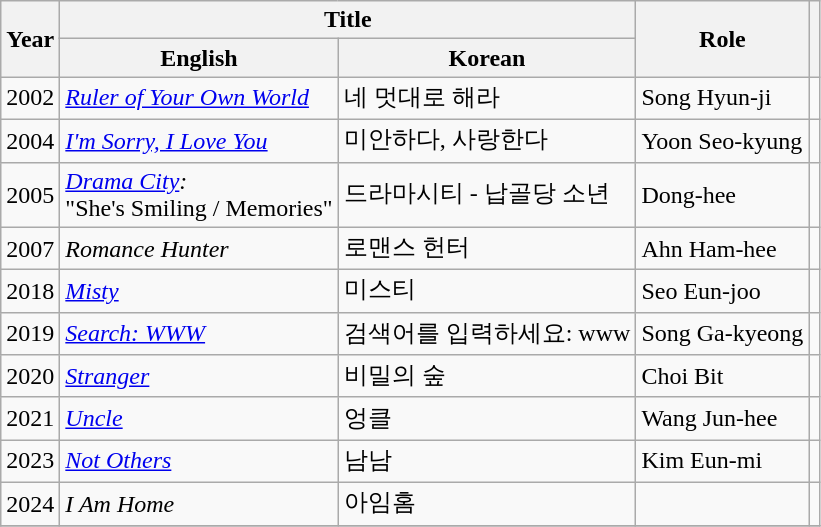<table class="wikitable sortable plainrowheaders">
<tr>
<th rowspan="2" scope="col">Year</th>
<th colspan="2" scope="col">Title</th>
<th rowspan="2" scope="col">Role</th>
<th rowspan="2" scope="col" class="unsortable"></th>
</tr>
<tr>
<th>English</th>
<th>Korean</th>
</tr>
<tr>
<td>2002</td>
<td><em><a href='#'>Ruler of Your Own World</a></em></td>
<td>네 멋대로 해라</td>
<td>Song Hyun-ji</td>
<td></td>
</tr>
<tr>
<td>2004</td>
<td><em><a href='#'>I'm Sorry, I Love You</a></em></td>
<td>미안하다, 사랑한다</td>
<td>Yoon Seo-kyung</td>
<td></td>
</tr>
<tr>
<td>2005</td>
<td><em><a href='#'>Drama City</a>:</em><br>"She's Smiling / Memories"</td>
<td>드라마시티 - 납골당 소년</td>
<td>Dong-hee</td>
<td></td>
</tr>
<tr>
<td>2007</td>
<td><em>Romance Hunter</em></td>
<td>로맨스 헌터</td>
<td>Ahn Ham-hee</td>
<td></td>
</tr>
<tr>
<td>2018</td>
<td><em><a href='#'>Misty</a></em></td>
<td>미스티</td>
<td>Seo Eun-joo</td>
<td></td>
</tr>
<tr>
<td>2019</td>
<td><em><a href='#'>Search: WWW</a></em></td>
<td>검색어를 입력하세요: www</td>
<td>Song Ga-kyeong</td>
<td></td>
</tr>
<tr>
<td>2020</td>
<td><em><a href='#'>Stranger</a></em></td>
<td>비밀의 숲</td>
<td>Choi Bit</td>
<td></td>
</tr>
<tr>
<td>2021</td>
<td><em><a href='#'>Uncle</a></em></td>
<td>엉클</td>
<td>Wang Jun-hee</td>
<td></td>
</tr>
<tr>
<td>2023</td>
<td><em><a href='#'>Not Others</a></em></td>
<td>남남</td>
<td>Kim Eun-mi</td>
<td></td>
</tr>
<tr>
<td>2024</td>
<td><em>I Am Home</em></td>
<td>아임홈</td>
<td></td>
<td></td>
</tr>
<tr>
</tr>
</table>
